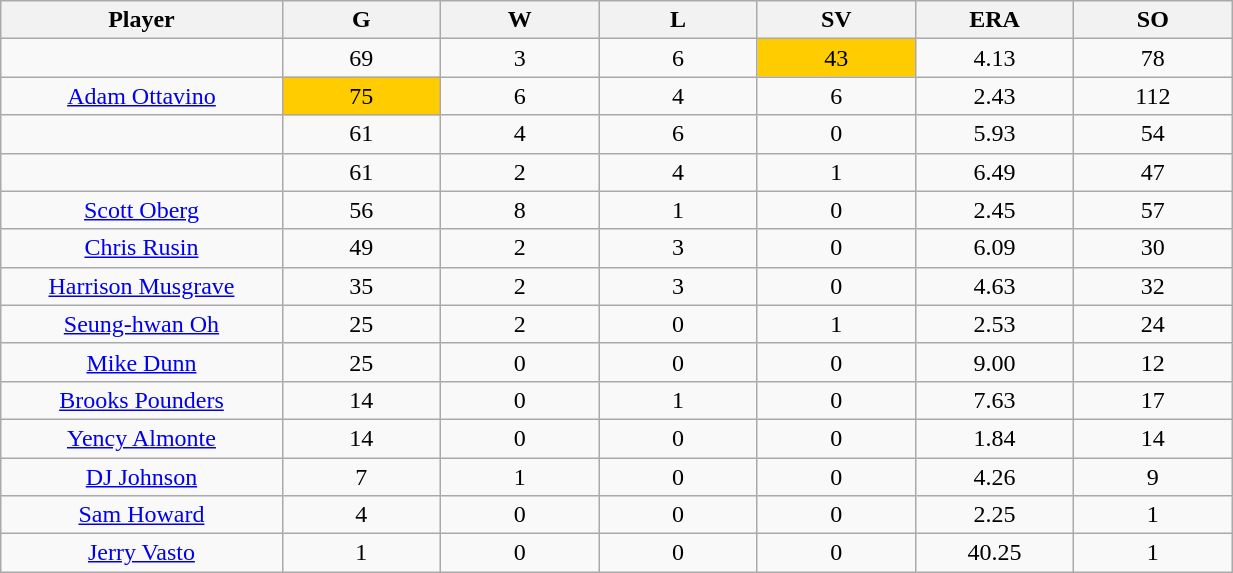<table class="wikitable sortable">
<tr>
<th bgcolor="#DDDDFF" width="16%">Player</th>
<th bgcolor="#DDDDFF" width="9%">G</th>
<th bgcolor="#DDDDFF" width="9%">W</th>
<th bgcolor="#DDDDFF" width="9%">L</th>
<th bgcolor="#DDDDFF" width="9%">SV</th>
<th bgcolor="#DDDDFF" width="9%">ERA</th>
<th bgcolor="#DDDDFF" width="9%">SO</th>
</tr>
<tr align="center">
<td></td>
<td>69</td>
<td>3</td>
<td>6</td>
<td bgcolor="#FFCC00">43</td>
<td>4.13</td>
<td>78</td>
</tr>
<tr align=center>
<td><a href='#'>Adam Ottavino</a></td>
<td bgcolor="#FFCC00">75</td>
<td>6</td>
<td>4</td>
<td>6</td>
<td>2.43</td>
<td>112</td>
</tr>
<tr align=center>
<td></td>
<td>61</td>
<td>4</td>
<td>6</td>
<td>0</td>
<td>5.93</td>
<td>54</td>
</tr>
<tr align="center">
<td></td>
<td>61</td>
<td>2</td>
<td>4</td>
<td>1</td>
<td>6.49</td>
<td>47</td>
</tr>
<tr align=center>
<td><a href='#'>Scott Oberg</a></td>
<td>56</td>
<td>8</td>
<td>1</td>
<td>0</td>
<td>2.45</td>
<td>57</td>
</tr>
<tr align=center>
<td><a href='#'>Chris Rusin</a></td>
<td>49</td>
<td>2</td>
<td>3</td>
<td>0</td>
<td>6.09</td>
<td>30</td>
</tr>
<tr align=center>
<td><a href='#'>Harrison Musgrave</a></td>
<td>35</td>
<td>2</td>
<td>3</td>
<td>0</td>
<td>4.63</td>
<td>32</td>
</tr>
<tr align=center>
<td><a href='#'>Seung-hwan Oh</a></td>
<td>25</td>
<td>2</td>
<td>0</td>
<td>1</td>
<td>2.53</td>
<td>24</td>
</tr>
<tr align=center>
<td><a href='#'>Mike Dunn</a></td>
<td>25</td>
<td>0</td>
<td>0</td>
<td>0</td>
<td>9.00</td>
<td>12</td>
</tr>
<tr align=center>
<td><a href='#'>Brooks Pounders</a></td>
<td>14</td>
<td>0</td>
<td>1</td>
<td>0</td>
<td>7.63</td>
<td>17</td>
</tr>
<tr align=center>
<td><a href='#'>Yency Almonte</a></td>
<td>14</td>
<td>0</td>
<td>0</td>
<td>0</td>
<td>1.84</td>
<td>14</td>
</tr>
<tr align=center>
<td><a href='#'>DJ Johnson</a></td>
<td>7</td>
<td>1</td>
<td>0</td>
<td>0</td>
<td>4.26</td>
<td>9</td>
</tr>
<tr align=center>
<td><a href='#'>Sam Howard</a></td>
<td>4</td>
<td>0</td>
<td>0</td>
<td>0</td>
<td>2.25</td>
<td>1</td>
</tr>
<tr align=center>
<td><a href='#'>Jerry Vasto</a></td>
<td>1</td>
<td>0</td>
<td>0</td>
<td>0</td>
<td>40.25</td>
<td>1</td>
</tr>
</table>
